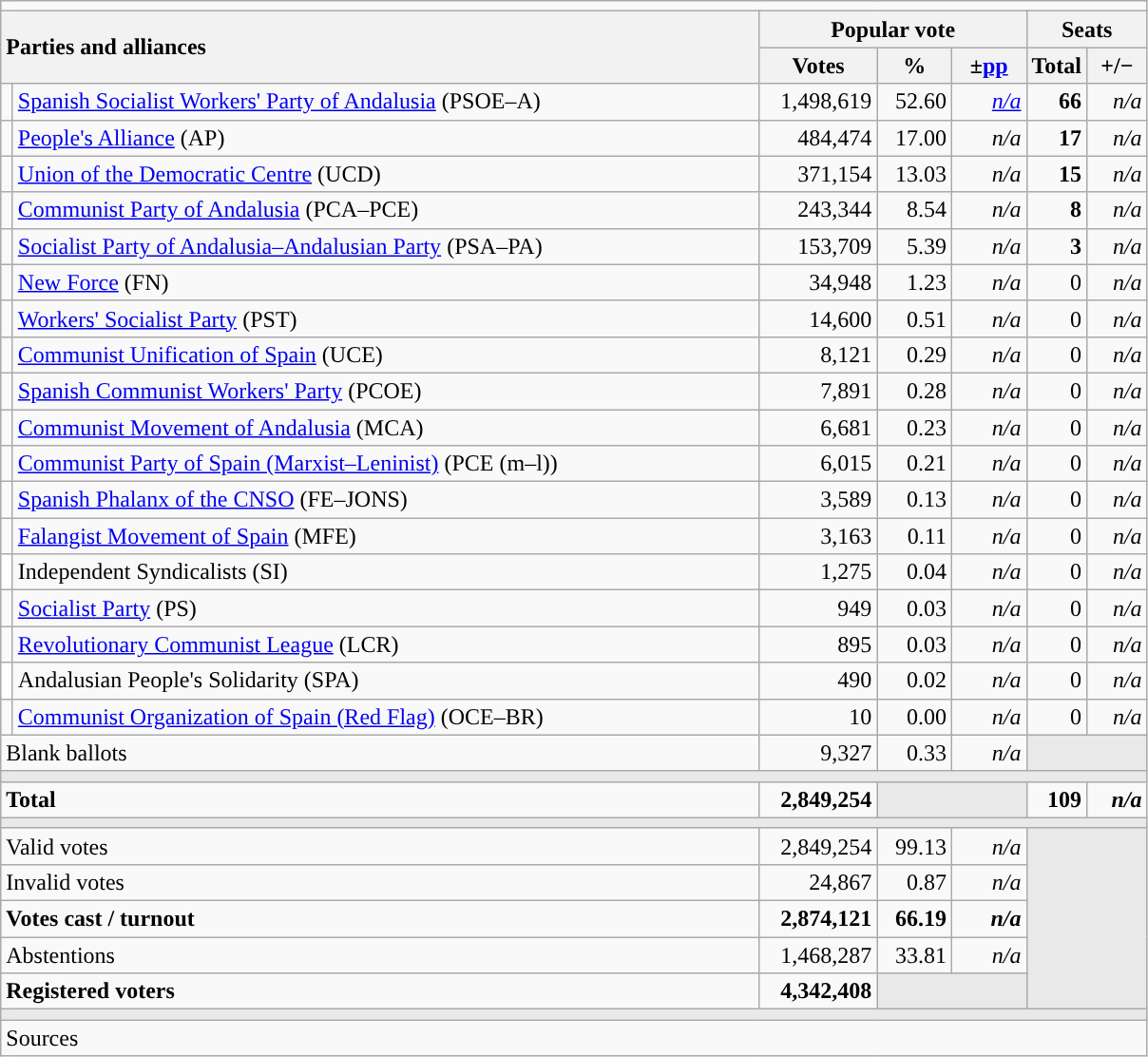<table class="wikitable" style="text-align:right;">
<tr>
<td colspan="7"></td>
</tr>
<tr>
<th style="text-align:left;" rowspan="2" colspan="2" width="525">Parties and alliances</th>
<th colspan="3">Popular vote</th>
<th colspan="2">Seats</th>
</tr>
<tr>
<th width="75">Votes</th>
<th width="45">%</th>
<th width="45">±<a href='#'>pp</a></th>
<th width="35">Total</th>
<th width="35">+/−</th>
</tr>
<tr>
<td width="1" style="color:inherit;background:"></td>
<td align="left"><a href='#'>Spanish Socialist Workers' Party of Andalusia</a> (PSOE–A)</td>
<td>1,498,619</td>
<td>52.60</td>
<td><em><a href='#'>n/a</a></em></td>
<td><strong>66</strong></td>
<td><em>n/a</em></td>
</tr>
<tr>
<td style="color:inherit;background:"></td>
<td align="left"><a href='#'>People's Alliance</a> (AP)</td>
<td>484,474</td>
<td>17.00</td>
<td><em>n/a</em></td>
<td><strong>17</strong></td>
<td><em>n/a</em></td>
</tr>
<tr>
<td style="color:inherit;background:"></td>
<td align="left"><a href='#'>Union of the Democratic Centre</a> (UCD)</td>
<td>371,154</td>
<td>13.03</td>
<td><em>n/a</em></td>
<td><strong>15</strong></td>
<td><em>n/a</em></td>
</tr>
<tr>
<td style="color:inherit;background:"></td>
<td align="left"><a href='#'>Communist Party of Andalusia</a> (PCA–PCE)</td>
<td>243,344</td>
<td>8.54</td>
<td><em>n/a</em></td>
<td><strong>8</strong></td>
<td><em>n/a</em></td>
</tr>
<tr>
<td style="color:inherit;background:"></td>
<td align="left"><a href='#'>Socialist Party of Andalusia–Andalusian Party</a> (PSA–PA)</td>
<td>153,709</td>
<td>5.39</td>
<td><em>n/a</em></td>
<td><strong>3</strong></td>
<td><em>n/a</em></td>
</tr>
<tr>
<td style="color:inherit;background:"></td>
<td align="left"><a href='#'>New Force</a> (FN)</td>
<td>34,948</td>
<td>1.23</td>
<td><em>n/a</em></td>
<td>0</td>
<td><em>n/a</em></td>
</tr>
<tr>
<td style="color:inherit;background:"></td>
<td align="left"><a href='#'>Workers' Socialist Party</a> (PST)</td>
<td>14,600</td>
<td>0.51</td>
<td><em>n/a</em></td>
<td>0</td>
<td><em>n/a</em></td>
</tr>
<tr>
<td style="color:inherit;background:"></td>
<td align="left"><a href='#'>Communist Unification of Spain</a> (UCE)</td>
<td>8,121</td>
<td>0.29</td>
<td><em>n/a</em></td>
<td>0</td>
<td><em>n/a</em></td>
</tr>
<tr>
<td style="color:inherit;background:"></td>
<td align="left"><a href='#'>Spanish Communist Workers' Party</a> (PCOE)</td>
<td>7,891</td>
<td>0.28</td>
<td><em>n/a</em></td>
<td>0</td>
<td><em>n/a</em></td>
</tr>
<tr>
<td style="color:inherit;background:"></td>
<td align="left"><a href='#'>Communist Movement of Andalusia</a> (MCA)</td>
<td>6,681</td>
<td>0.23</td>
<td><em>n/a</em></td>
<td>0</td>
<td><em>n/a</em></td>
</tr>
<tr>
<td style="color:inherit;background:"></td>
<td align="left"><a href='#'>Communist Party of Spain (Marxist–Leninist)</a> (PCE (m–l))</td>
<td>6,015</td>
<td>0.21</td>
<td><em>n/a</em></td>
<td>0</td>
<td><em>n/a</em></td>
</tr>
<tr>
<td style="color:inherit;background:"></td>
<td align="left"><a href='#'>Spanish Phalanx of the CNSO</a> (FE–JONS)</td>
<td>3,589</td>
<td>0.13</td>
<td><em>n/a</em></td>
<td>0</td>
<td><em>n/a</em></td>
</tr>
<tr>
<td style="color:inherit;background:"></td>
<td align="left"><a href='#'>Falangist Movement of Spain</a> (MFE)</td>
<td>3,163</td>
<td>0.11</td>
<td><em>n/a</em></td>
<td>0</td>
<td><em>n/a</em></td>
</tr>
<tr>
<td bgcolor="white"></td>
<td align="left">Independent Syndicalists (SI)</td>
<td>1,275</td>
<td>0.04</td>
<td><em>n/a</em></td>
<td>0</td>
<td><em>n/a</em></td>
</tr>
<tr>
<td style="color:inherit;background:"></td>
<td align="left"><a href='#'>Socialist Party</a> (PS)</td>
<td>949</td>
<td>0.03</td>
<td><em>n/a</em></td>
<td>0</td>
<td><em>n/a</em></td>
</tr>
<tr>
<td style="color:inherit;background:"></td>
<td align="left"><a href='#'>Revolutionary Communist League</a> (LCR)</td>
<td>895</td>
<td>0.03</td>
<td><em>n/a</em></td>
<td>0</td>
<td><em>n/a</em></td>
</tr>
<tr>
<td bgcolor="white"></td>
<td align="left">Andalusian People's Solidarity (SPA)</td>
<td>490</td>
<td>0.02</td>
<td><em>n/a</em></td>
<td>0</td>
<td><em>n/a</em></td>
</tr>
<tr>
<td style="color:inherit;background:"></td>
<td align="left"><a href='#'>Communist Organization of Spain (Red Flag)</a> (OCE–BR)</td>
<td>10</td>
<td>0.00</td>
<td><em>n/a</em></td>
<td>0</td>
<td><em>n/a</em></td>
</tr>
<tr>
<td align="left" colspan="2">Blank ballots</td>
<td>9,327</td>
<td>0.33</td>
<td><em>n/a</em></td>
<td bgcolor="#E9E9E9" colspan="2"></td>
</tr>
<tr>
<td colspan="7" bgcolor="#E9E9E9"></td>
</tr>
<tr style="font-weight:bold;">
<td align="left" colspan="2">Total</td>
<td>2,849,254</td>
<td bgcolor="#E9E9E9" colspan="2"></td>
<td>109</td>
<td><em>n/a</em></td>
</tr>
<tr>
<td colspan="7" bgcolor="#E9E9E9"></td>
</tr>
<tr>
<td align="left" colspan="2">Valid votes</td>
<td>2,849,254</td>
<td>99.13</td>
<td><em>n/a</em></td>
<td bgcolor="#E9E9E9" colspan="2" rowspan="5"></td>
</tr>
<tr>
<td align="left" colspan="2">Invalid votes</td>
<td>24,867</td>
<td>0.87</td>
<td><em>n/a</em></td>
</tr>
<tr style="font-weight:bold;">
<td align="left" colspan="2">Votes cast / turnout</td>
<td>2,874,121</td>
<td>66.19</td>
<td><em>n/a</em></td>
</tr>
<tr>
<td align="left" colspan="2">Abstentions</td>
<td>1,468,287</td>
<td>33.81</td>
<td><em>n/a</em></td>
</tr>
<tr style="font-weight:bold;">
<td align="left" colspan="2">Registered voters</td>
<td>4,342,408</td>
<td bgcolor="#E9E9E9" colspan="2"></td>
</tr>
<tr>
<td colspan="7" bgcolor="#E9E9E9"></td>
</tr>
<tr>
<td align="left" colspan="7">Sources</td>
</tr>
</table>
